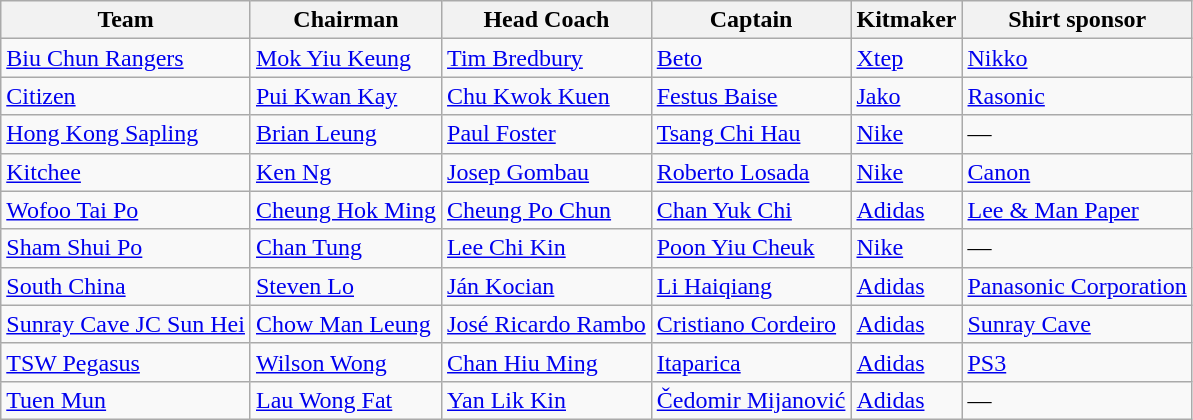<table class="wikitable sortable" style="text-align: left;">
<tr>
<th>Team</th>
<th>Chairman</th>
<th>Head Coach</th>
<th>Captain</th>
<th>Kitmaker</th>
<th>Shirt sponsor</th>
</tr>
<tr>
<td><a href='#'>Biu Chun Rangers</a></td>
<td><a href='#'>Mok Yiu Keung</a></td>
<td><a href='#'>Tim Bredbury</a></td>
<td><a href='#'>Beto</a></td>
<td><a href='#'>Xtep</a></td>
<td><a href='#'>Nikko</a></td>
</tr>
<tr>
<td><a href='#'>Citizen</a></td>
<td><a href='#'>Pui Kwan Kay</a></td>
<td><a href='#'>Chu Kwok Kuen</a></td>
<td><a href='#'>Festus Baise</a></td>
<td><a href='#'>Jako</a></td>
<td><a href='#'>Rasonic</a></td>
</tr>
<tr>
<td><a href='#'>Hong Kong Sapling</a></td>
<td><a href='#'>Brian Leung</a></td>
<td><a href='#'>Paul Foster</a></td>
<td><a href='#'>Tsang Chi Hau</a></td>
<td><a href='#'>Nike</a></td>
<td>—</td>
</tr>
<tr>
<td><a href='#'>Kitchee</a></td>
<td><a href='#'>Ken Ng</a></td>
<td><a href='#'>Josep Gombau</a></td>
<td><a href='#'>Roberto Losada</a></td>
<td><a href='#'>Nike</a></td>
<td><a href='#'>Canon</a></td>
</tr>
<tr>
<td><a href='#'>Wofoo Tai Po</a></td>
<td><a href='#'>Cheung Hok Ming</a></td>
<td><a href='#'>Cheung Po Chun</a></td>
<td><a href='#'>Chan Yuk Chi</a></td>
<td><a href='#'>Adidas</a></td>
<td><a href='#'>Lee & Man Paper</a></td>
</tr>
<tr>
<td><a href='#'>Sham Shui Po</a></td>
<td><a href='#'>Chan Tung</a></td>
<td><a href='#'>Lee Chi Kin</a></td>
<td><a href='#'>Poon Yiu Cheuk</a></td>
<td><a href='#'>Nike</a></td>
<td>—</td>
</tr>
<tr>
<td><a href='#'>South China</a></td>
<td><a href='#'>Steven Lo</a></td>
<td><a href='#'>Ján Kocian</a></td>
<td><a href='#'>Li Haiqiang</a></td>
<td><a href='#'>Adidas</a></td>
<td><a href='#'>Panasonic Corporation</a></td>
</tr>
<tr>
<td><a href='#'>Sunray Cave JC Sun Hei</a></td>
<td><a href='#'>Chow Man Leung</a></td>
<td><a href='#'>José Ricardo Rambo</a></td>
<td><a href='#'>Cristiano Cordeiro</a></td>
<td><a href='#'>Adidas</a></td>
<td><a href='#'>Sunray Cave</a></td>
</tr>
<tr>
<td><a href='#'>TSW Pegasus</a></td>
<td><a href='#'>Wilson Wong</a></td>
<td><a href='#'>Chan Hiu Ming</a></td>
<td><a href='#'>Itaparica</a></td>
<td><a href='#'>Adidas</a></td>
<td><a href='#'>PS3</a></td>
</tr>
<tr>
<td><a href='#'>Tuen Mun</a></td>
<td><a href='#'>Lau Wong Fat</a></td>
<td><a href='#'>Yan Lik Kin</a></td>
<td><a href='#'>Čedomir Mijanović</a></td>
<td><a href='#'>Adidas</a></td>
<td>—</td>
</tr>
</table>
